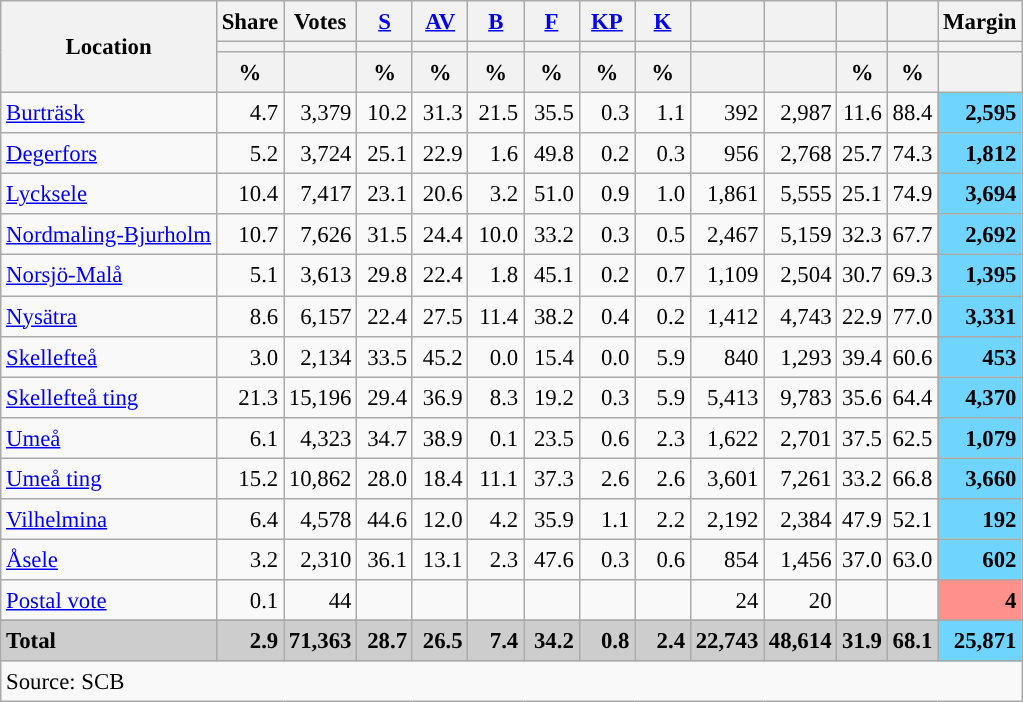<table class="wikitable sortable" style="text-align:right; font-size:95%; line-height:20px;">
<tr>
<th rowspan="3">Location</th>
<th>Share</th>
<th>Votes</th>
<th width="30px" class="unsortable"><a href='#'>S</a></th>
<th width="30px" class="unsortable"><a href='#'>AV</a></th>
<th width="30px" class="unsortable"><a href='#'>B</a></th>
<th width="30px" class="unsortable"><a href='#'>F</a></th>
<th width="30px" class="unsortable"><a href='#'>KP</a></th>
<th width="30px" class="unsortable"><a href='#'>K</a></th>
<th></th>
<th></th>
<th></th>
<th></th>
<th>Margin</th>
</tr>
<tr>
<th></th>
<th></th>
<th style="background:"></th>
<th style="background:"></th>
<th style="background:"></th>
<th style="background:"></th>
<th style="background:"></th>
<th style="background:"></th>
<th style="background:"></th>
<th style="background:"></th>
<th style="background:"></th>
<th style="background:"></th>
<th></th>
</tr>
<tr>
<th data-sort-type="number">%</th>
<th></th>
<th data-sort-type="number">%</th>
<th data-sort-type="number">%</th>
<th data-sort-type="number">%</th>
<th data-sort-type="number">%</th>
<th data-sort-type="number">%</th>
<th data-sort-type="number">%</th>
<th></th>
<th></th>
<th data-sort-type="number">%</th>
<th data-sort-type="number">%</th>
<th></th>
</tr>
<tr>
<td align=left><a href='#'>Burträsk</a></td>
<td>4.7</td>
<td>3,379</td>
<td>10.2</td>
<td>31.3</td>
<td>21.5</td>
<td>35.5</td>
<td>0.3</td>
<td>1.1</td>
<td>392</td>
<td>2,987</td>
<td>11.6</td>
<td>88.4</td>
<td bgcolor=#6fd5fe><strong>2,595</strong></td>
</tr>
<tr>
<td align=left><a href='#'>Degerfors</a></td>
<td>5.2</td>
<td>3,724</td>
<td>25.1</td>
<td>22.9</td>
<td>1.6</td>
<td>49.8</td>
<td>0.2</td>
<td>0.3</td>
<td>956</td>
<td>2,768</td>
<td>25.7</td>
<td>74.3</td>
<td bgcolor=#6fd5fe><strong>1,812</strong></td>
</tr>
<tr>
<td align=left><a href='#'>Lycksele</a></td>
<td>10.4</td>
<td>7,417</td>
<td>23.1</td>
<td>20.6</td>
<td>3.2</td>
<td>51.0</td>
<td>0.9</td>
<td>1.0</td>
<td>1,861</td>
<td>5,555</td>
<td>25.1</td>
<td>74.9</td>
<td bgcolor=#6fd5fe><strong>3,694</strong></td>
</tr>
<tr>
<td align=left><a href='#'>Nordmaling-Bjurholm</a></td>
<td>10.7</td>
<td>7,626</td>
<td>31.5</td>
<td>24.4</td>
<td>10.0</td>
<td>33.2</td>
<td>0.3</td>
<td>0.5</td>
<td>2,467</td>
<td>5,159</td>
<td>32.3</td>
<td>67.7</td>
<td bgcolor=#6fd5fe><strong>2,692</strong></td>
</tr>
<tr>
<td align=left><a href='#'>Norsjö-Malå</a></td>
<td>5.1</td>
<td>3,613</td>
<td>29.8</td>
<td>22.4</td>
<td>1.8</td>
<td>45.1</td>
<td>0.2</td>
<td>0.7</td>
<td>1,109</td>
<td>2,504</td>
<td>30.7</td>
<td>69.3</td>
<td bgcolor=#6fd5fe><strong>1,395</strong></td>
</tr>
<tr>
<td align=left><a href='#'>Nysätra</a></td>
<td>8.6</td>
<td>6,157</td>
<td>22.4</td>
<td>27.5</td>
<td>11.4</td>
<td>38.2</td>
<td>0.4</td>
<td>0.2</td>
<td>1,412</td>
<td>4,743</td>
<td>22.9</td>
<td>77.0</td>
<td bgcolor=#6fd5fe><strong>3,331</strong></td>
</tr>
<tr>
<td align=left><a href='#'>Skellefteå</a></td>
<td>3.0</td>
<td>2,134</td>
<td>33.5</td>
<td>45.2</td>
<td>0.0</td>
<td>15.4</td>
<td>0.0</td>
<td>5.9</td>
<td>840</td>
<td>1,293</td>
<td>39.4</td>
<td>60.6</td>
<td bgcolor=#6fd5fe><strong>453</strong></td>
</tr>
<tr>
<td align=left><a href='#'>Skellefteå ting</a></td>
<td>21.3</td>
<td>15,196</td>
<td>29.4</td>
<td>36.9</td>
<td>8.3</td>
<td>19.2</td>
<td>0.3</td>
<td>5.9</td>
<td>5,413</td>
<td>9,783</td>
<td>35.6</td>
<td>64.4</td>
<td bgcolor=#6fd5fe><strong>4,370</strong></td>
</tr>
<tr>
<td align=left><a href='#'>Umeå</a></td>
<td>6.1</td>
<td>4,323</td>
<td>34.7</td>
<td>38.9</td>
<td>0.1</td>
<td>23.5</td>
<td>0.6</td>
<td>2.3</td>
<td>1,622</td>
<td>2,701</td>
<td>37.5</td>
<td>62.5</td>
<td bgcolor=#6fd5fe><strong>1,079</strong></td>
</tr>
<tr>
<td align=left><a href='#'>Umeå ting</a></td>
<td>15.2</td>
<td>10,862</td>
<td>28.0</td>
<td>18.4</td>
<td>11.1</td>
<td>37.3</td>
<td>2.6</td>
<td>2.6</td>
<td>3,601</td>
<td>7,261</td>
<td>33.2</td>
<td>66.8</td>
<td bgcolor=#6fd5fe><strong>3,660</strong></td>
</tr>
<tr>
<td align=left><a href='#'>Vilhelmina</a></td>
<td>6.4</td>
<td>4,578</td>
<td>44.6</td>
<td>12.0</td>
<td>4.2</td>
<td>35.9</td>
<td>1.1</td>
<td>2.2</td>
<td>2,192</td>
<td>2,384</td>
<td>47.9</td>
<td>52.1</td>
<td bgcolor=#6fd5fe><strong>192</strong></td>
</tr>
<tr>
<td align=left><a href='#'>Åsele</a></td>
<td>3.2</td>
<td>2,310</td>
<td>36.1</td>
<td>13.1</td>
<td>2.3</td>
<td>47.6</td>
<td>0.3</td>
<td>0.6</td>
<td>854</td>
<td>1,456</td>
<td>37.0</td>
<td>63.0</td>
<td bgcolor=#6fd5fe><strong>602</strong></td>
</tr>
<tr>
<td align=left><a href='#'>Postal vote</a></td>
<td>0.1</td>
<td>44</td>
<td></td>
<td></td>
<td></td>
<td></td>
<td></td>
<td></td>
<td>24</td>
<td>20</td>
<td></td>
<td></td>
<td bgcolor=#ff908c><strong>4</strong></td>
</tr>
<tr>
</tr>
<tr style="background:#CDCDCD;">
<td align=left><strong>Total</strong></td>
<td><strong>2.9</strong></td>
<td><strong>71,363</strong></td>
<td><strong>28.7</strong></td>
<td><strong>26.5</strong></td>
<td><strong>7.4</strong></td>
<td><strong>34.2</strong></td>
<td><strong>0.8</strong></td>
<td><strong>2.4</strong></td>
<td><strong>22,743</strong></td>
<td><strong>48,614</strong></td>
<td><strong>31.9</strong></td>
<td><strong>68.1</strong></td>
<td bgcolor=#6fd5fe><strong>25,871</strong></td>
</tr>
<tr>
<td align=left colspan=14>Source: SCB </td>
</tr>
</table>
